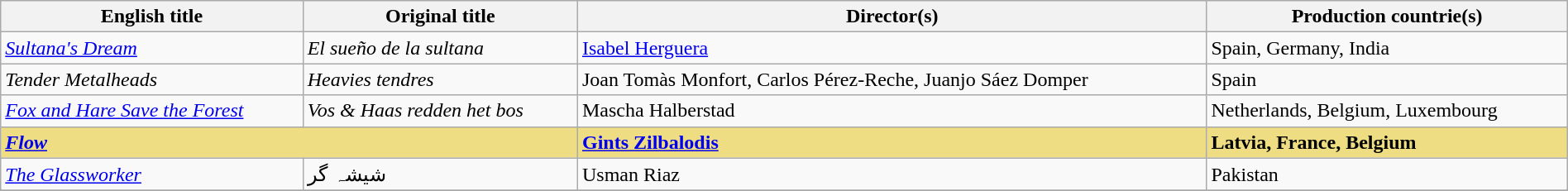<table class="sortable wikitable" style="width:100%; margin-bottom:4px" cellpadding="5">
<tr>
<th scope="col">English title</th>
<th scope="col">Original title</th>
<th scope="col">Director(s)</th>
<th scope="col">Production countrie(s)</th>
</tr>
<tr>
<td><em><a href='#'>Sultana's Dream</a></em></td>
<td><em>El sueño de la sultana</em></td>
<td><a href='#'>Isabel Herguera</a></td>
<td>Spain, Germany, India</td>
</tr>
<tr>
<td><em>Tender Metalheads</em></td>
<td><em>Heavies tendres</em></td>
<td>Joan Tomàs Monfort, Carlos Pérez-Reche, Juanjo Sáez Domper</td>
<td>Spain</td>
</tr>
<tr>
<td><em><a href='#'>Fox and Hare Save the Forest</a></em></td>
<td><em>Vos & Haas redden het bos</em></td>
<td>Mascha Halberstad</td>
<td>Netherlands, Belgium, Luxembourg</td>
</tr>
<tr style="background:#EEDD82">
<td colspan="2"><strong><em><a href='#'>Flow</a></em></strong></td>
<td><strong><a href='#'>Gints Zilbalodis</a></strong></td>
<td><strong>Latvia, France, Belgium</strong></td>
</tr>
<tr>
<td><em><a href='#'>The Glassworker</a></em></td>
<td>شیشہ گر</td>
<td>Usman Riaz</td>
<td>Pakistan</td>
</tr>
<tr>
</tr>
</table>
